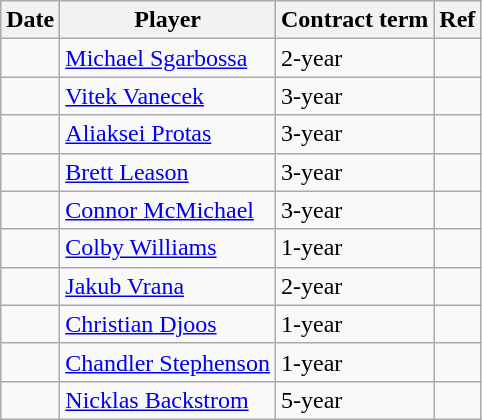<table class="wikitable">
<tr>
<th>Date</th>
<th>Player</th>
<th>Contract term</th>
<th>Ref</th>
</tr>
<tr>
<td></td>
<td><a href='#'>Michael Sgarbossa</a></td>
<td>2-year</td>
<td></td>
</tr>
<tr>
<td></td>
<td><a href='#'>Vitek Vanecek</a></td>
<td>3-year</td>
<td></td>
</tr>
<tr>
<td></td>
<td><a href='#'>Aliaksei Protas</a></td>
<td>3-year</td>
<td></td>
</tr>
<tr>
<td></td>
<td><a href='#'>Brett Leason</a></td>
<td>3-year</td>
<td></td>
</tr>
<tr>
<td></td>
<td><a href='#'>Connor McMichael</a></td>
<td>3-year</td>
<td></td>
</tr>
<tr>
<td></td>
<td><a href='#'>Colby Williams</a></td>
<td>1-year</td>
<td></td>
</tr>
<tr>
<td></td>
<td><a href='#'>Jakub Vrana</a></td>
<td>2-year</td>
<td></td>
</tr>
<tr>
<td></td>
<td><a href='#'>Christian Djoos</a></td>
<td>1-year</td>
<td></td>
</tr>
<tr>
<td></td>
<td><a href='#'>Chandler Stephenson</a></td>
<td>1-year</td>
<td></td>
</tr>
<tr>
<td></td>
<td><a href='#'>Nicklas Backstrom</a></td>
<td>5-year</td>
<td></td>
</tr>
</table>
